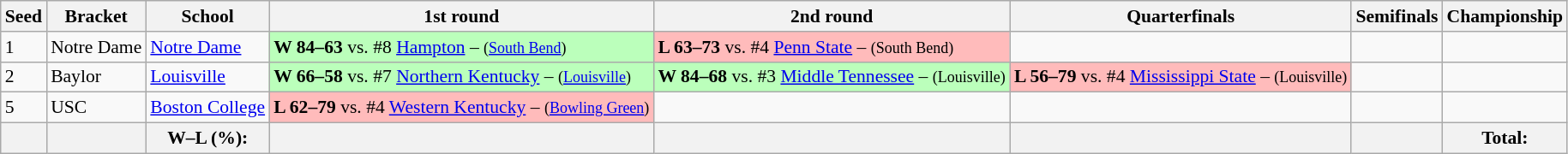<table class="sortable wikitable" style="white-space:nowrap; font-size:90%;">
<tr>
<th>Seed</th>
<th>Bracket</th>
<th>School</th>
<th>1st round</th>
<th>2nd round</th>
<th>Quarterfinals</th>
<th>Semifinals</th>
<th>Championship</th>
</tr>
<tr>
<td>1</td>
<td>Notre Dame</td>
<td><a href='#'>Notre Dame</a></td>
<td style="background:#bfb;"><strong>W 84–63</strong> vs. #8 <a href='#'>Hampton</a> – <small>(<a href='#'>South Bend</a>)</small></td>
<td style="background:#fbb;"><strong>L 63–73</strong> vs. #4 <a href='#'>Penn State</a> – <small>(South Bend)</small></td>
<td></td>
<td></td>
<td></td>
</tr>
<tr>
<td>2</td>
<td>Baylor</td>
<td><a href='#'>Louisville</a></td>
<td style="background:#bfb;"><strong>W 66–58</strong> vs. #7 <a href='#'>Northern Kentucky</a> – <small>(<a href='#'>Louisville</a>)</small></td>
<td style="background:#bfb;"><strong>W 84–68</strong> vs. #3 <a href='#'>Middle Tennessee</a> – <small>(Louisville)</small></td>
<td style="background:#fbb;"><strong>L 56–79</strong> vs. #4 <a href='#'>Mississippi State</a> – <small>(Louisville)</small></td>
<td></td>
<td></td>
</tr>
<tr>
<td>5</td>
<td>USC</td>
<td><a href='#'>Boston College</a></td>
<td style="background:#fbb;"><strong>L 62–79</strong> vs. #4 <a href='#'>Western Kentucky</a> – <small>(<a href='#'>Bowling Green</a>)</small></td>
<td></td>
<td></td>
<td></td>
<td></td>
</tr>
<tr>
<th></th>
<th></th>
<th>W–L (%):</th>
<th></th>
<th></th>
<th></th>
<th></th>
<th> Total: </th>
</tr>
</table>
